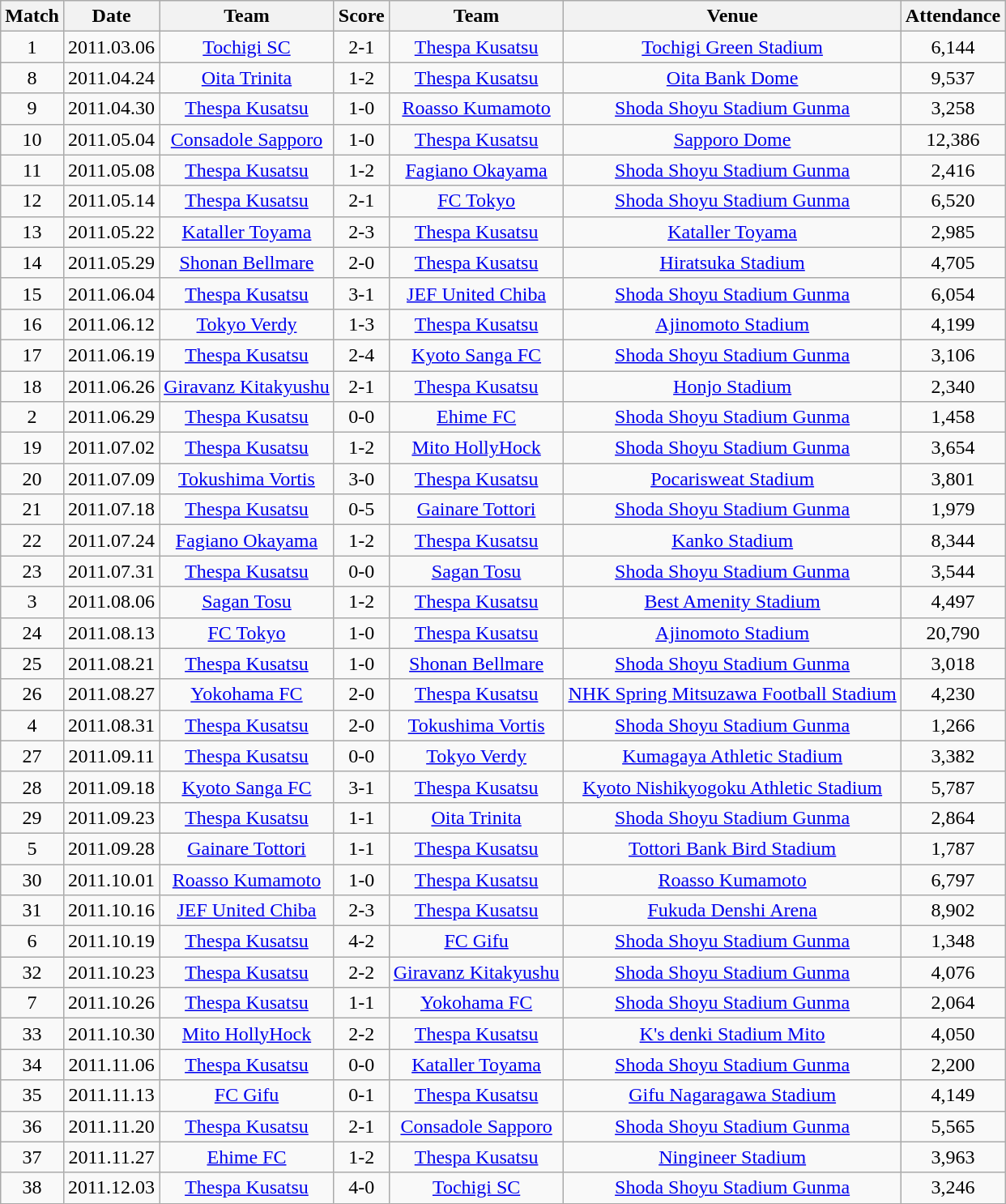<table class="wikitable" style="text-align:center;">
<tr>
<th>Match</th>
<th>Date</th>
<th>Team</th>
<th>Score</th>
<th>Team</th>
<th>Venue</th>
<th>Attendance</th>
</tr>
<tr>
<td>1</td>
<td>2011.03.06</td>
<td><a href='#'>Tochigi SC</a></td>
<td>2-1</td>
<td><a href='#'>Thespa Kusatsu</a></td>
<td><a href='#'>Tochigi Green Stadium</a></td>
<td>6,144</td>
</tr>
<tr>
<td>8</td>
<td>2011.04.24</td>
<td><a href='#'>Oita Trinita</a></td>
<td>1-2</td>
<td><a href='#'>Thespa Kusatsu</a></td>
<td><a href='#'>Oita Bank Dome</a></td>
<td>9,537</td>
</tr>
<tr>
<td>9</td>
<td>2011.04.30</td>
<td><a href='#'>Thespa Kusatsu</a></td>
<td>1-0</td>
<td><a href='#'>Roasso Kumamoto</a></td>
<td><a href='#'>Shoda Shoyu Stadium Gunma</a></td>
<td>3,258</td>
</tr>
<tr>
<td>10</td>
<td>2011.05.04</td>
<td><a href='#'>Consadole Sapporo</a></td>
<td>1-0</td>
<td><a href='#'>Thespa Kusatsu</a></td>
<td><a href='#'>Sapporo Dome</a></td>
<td>12,386</td>
</tr>
<tr>
<td>11</td>
<td>2011.05.08</td>
<td><a href='#'>Thespa Kusatsu</a></td>
<td>1-2</td>
<td><a href='#'>Fagiano Okayama</a></td>
<td><a href='#'>Shoda Shoyu Stadium Gunma</a></td>
<td>2,416</td>
</tr>
<tr>
<td>12</td>
<td>2011.05.14</td>
<td><a href='#'>Thespa Kusatsu</a></td>
<td>2-1</td>
<td><a href='#'>FC Tokyo</a></td>
<td><a href='#'>Shoda Shoyu Stadium Gunma</a></td>
<td>6,520</td>
</tr>
<tr>
<td>13</td>
<td>2011.05.22</td>
<td><a href='#'>Kataller Toyama</a></td>
<td>2-3</td>
<td><a href='#'>Thespa Kusatsu</a></td>
<td><a href='#'>Kataller Toyama</a></td>
<td>2,985</td>
</tr>
<tr>
<td>14</td>
<td>2011.05.29</td>
<td><a href='#'>Shonan Bellmare</a></td>
<td>2-0</td>
<td><a href='#'>Thespa Kusatsu</a></td>
<td><a href='#'>Hiratsuka Stadium</a></td>
<td>4,705</td>
</tr>
<tr>
<td>15</td>
<td>2011.06.04</td>
<td><a href='#'>Thespa Kusatsu</a></td>
<td>3-1</td>
<td><a href='#'>JEF United Chiba</a></td>
<td><a href='#'>Shoda Shoyu Stadium Gunma</a></td>
<td>6,054</td>
</tr>
<tr>
<td>16</td>
<td>2011.06.12</td>
<td><a href='#'>Tokyo Verdy</a></td>
<td>1-3</td>
<td><a href='#'>Thespa Kusatsu</a></td>
<td><a href='#'>Ajinomoto Stadium</a></td>
<td>4,199</td>
</tr>
<tr>
<td>17</td>
<td>2011.06.19</td>
<td><a href='#'>Thespa Kusatsu</a></td>
<td>2-4</td>
<td><a href='#'>Kyoto Sanga FC</a></td>
<td><a href='#'>Shoda Shoyu Stadium Gunma</a></td>
<td>3,106</td>
</tr>
<tr>
<td>18</td>
<td>2011.06.26</td>
<td><a href='#'>Giravanz Kitakyushu</a></td>
<td>2-1</td>
<td><a href='#'>Thespa Kusatsu</a></td>
<td><a href='#'>Honjo Stadium</a></td>
<td>2,340</td>
</tr>
<tr>
<td>2</td>
<td>2011.06.29</td>
<td><a href='#'>Thespa Kusatsu</a></td>
<td>0-0</td>
<td><a href='#'>Ehime FC</a></td>
<td><a href='#'>Shoda Shoyu Stadium Gunma</a></td>
<td>1,458</td>
</tr>
<tr>
<td>19</td>
<td>2011.07.02</td>
<td><a href='#'>Thespa Kusatsu</a></td>
<td>1-2</td>
<td><a href='#'>Mito HollyHock</a></td>
<td><a href='#'>Shoda Shoyu Stadium Gunma</a></td>
<td>3,654</td>
</tr>
<tr>
<td>20</td>
<td>2011.07.09</td>
<td><a href='#'>Tokushima Vortis</a></td>
<td>3-0</td>
<td><a href='#'>Thespa Kusatsu</a></td>
<td><a href='#'>Pocarisweat Stadium</a></td>
<td>3,801</td>
</tr>
<tr>
<td>21</td>
<td>2011.07.18</td>
<td><a href='#'>Thespa Kusatsu</a></td>
<td>0-5</td>
<td><a href='#'>Gainare Tottori</a></td>
<td><a href='#'>Shoda Shoyu Stadium Gunma</a></td>
<td>1,979</td>
</tr>
<tr>
<td>22</td>
<td>2011.07.24</td>
<td><a href='#'>Fagiano Okayama</a></td>
<td>1-2</td>
<td><a href='#'>Thespa Kusatsu</a></td>
<td><a href='#'>Kanko Stadium</a></td>
<td>8,344</td>
</tr>
<tr>
<td>23</td>
<td>2011.07.31</td>
<td><a href='#'>Thespa Kusatsu</a></td>
<td>0-0</td>
<td><a href='#'>Sagan Tosu</a></td>
<td><a href='#'>Shoda Shoyu Stadium Gunma</a></td>
<td>3,544</td>
</tr>
<tr>
<td>3</td>
<td>2011.08.06</td>
<td><a href='#'>Sagan Tosu</a></td>
<td>1-2</td>
<td><a href='#'>Thespa Kusatsu</a></td>
<td><a href='#'>Best Amenity Stadium</a></td>
<td>4,497</td>
</tr>
<tr>
<td>24</td>
<td>2011.08.13</td>
<td><a href='#'>FC Tokyo</a></td>
<td>1-0</td>
<td><a href='#'>Thespa Kusatsu</a></td>
<td><a href='#'>Ajinomoto Stadium</a></td>
<td>20,790</td>
</tr>
<tr>
<td>25</td>
<td>2011.08.21</td>
<td><a href='#'>Thespa Kusatsu</a></td>
<td>1-0</td>
<td><a href='#'>Shonan Bellmare</a></td>
<td><a href='#'>Shoda Shoyu Stadium Gunma</a></td>
<td>3,018</td>
</tr>
<tr>
<td>26</td>
<td>2011.08.27</td>
<td><a href='#'>Yokohama FC</a></td>
<td>2-0</td>
<td><a href='#'>Thespa Kusatsu</a></td>
<td><a href='#'>NHK Spring Mitsuzawa Football Stadium</a></td>
<td>4,230</td>
</tr>
<tr>
<td>4</td>
<td>2011.08.31</td>
<td><a href='#'>Thespa Kusatsu</a></td>
<td>2-0</td>
<td><a href='#'>Tokushima Vortis</a></td>
<td><a href='#'>Shoda Shoyu Stadium Gunma</a></td>
<td>1,266</td>
</tr>
<tr>
<td>27</td>
<td>2011.09.11</td>
<td><a href='#'>Thespa Kusatsu</a></td>
<td>0-0</td>
<td><a href='#'>Tokyo Verdy</a></td>
<td><a href='#'>Kumagaya Athletic Stadium</a></td>
<td>3,382</td>
</tr>
<tr>
<td>28</td>
<td>2011.09.18</td>
<td><a href='#'>Kyoto Sanga FC</a></td>
<td>3-1</td>
<td><a href='#'>Thespa Kusatsu</a></td>
<td><a href='#'>Kyoto Nishikyogoku Athletic Stadium</a></td>
<td>5,787</td>
</tr>
<tr>
<td>29</td>
<td>2011.09.23</td>
<td><a href='#'>Thespa Kusatsu</a></td>
<td>1-1</td>
<td><a href='#'>Oita Trinita</a></td>
<td><a href='#'>Shoda Shoyu Stadium Gunma</a></td>
<td>2,864</td>
</tr>
<tr>
<td>5</td>
<td>2011.09.28</td>
<td><a href='#'>Gainare Tottori</a></td>
<td>1-1</td>
<td><a href='#'>Thespa Kusatsu</a></td>
<td><a href='#'>Tottori Bank Bird Stadium</a></td>
<td>1,787</td>
</tr>
<tr>
<td>30</td>
<td>2011.10.01</td>
<td><a href='#'>Roasso Kumamoto</a></td>
<td>1-0</td>
<td><a href='#'>Thespa Kusatsu</a></td>
<td><a href='#'>Roasso Kumamoto</a></td>
<td>6,797</td>
</tr>
<tr>
<td>31</td>
<td>2011.10.16</td>
<td><a href='#'>JEF United Chiba</a></td>
<td>2-3</td>
<td><a href='#'>Thespa Kusatsu</a></td>
<td><a href='#'>Fukuda Denshi Arena</a></td>
<td>8,902</td>
</tr>
<tr>
<td>6</td>
<td>2011.10.19</td>
<td><a href='#'>Thespa Kusatsu</a></td>
<td>4-2</td>
<td><a href='#'>FC Gifu</a></td>
<td><a href='#'>Shoda Shoyu Stadium Gunma</a></td>
<td>1,348</td>
</tr>
<tr>
<td>32</td>
<td>2011.10.23</td>
<td><a href='#'>Thespa Kusatsu</a></td>
<td>2-2</td>
<td><a href='#'>Giravanz Kitakyushu</a></td>
<td><a href='#'>Shoda Shoyu Stadium Gunma</a></td>
<td>4,076</td>
</tr>
<tr>
<td>7</td>
<td>2011.10.26</td>
<td><a href='#'>Thespa Kusatsu</a></td>
<td>1-1</td>
<td><a href='#'>Yokohama FC</a></td>
<td><a href='#'>Shoda Shoyu Stadium Gunma</a></td>
<td>2,064</td>
</tr>
<tr>
<td>33</td>
<td>2011.10.30</td>
<td><a href='#'>Mito HollyHock</a></td>
<td>2-2</td>
<td><a href='#'>Thespa Kusatsu</a></td>
<td><a href='#'>K's denki Stadium Mito</a></td>
<td>4,050</td>
</tr>
<tr>
<td>34</td>
<td>2011.11.06</td>
<td><a href='#'>Thespa Kusatsu</a></td>
<td>0-0</td>
<td><a href='#'>Kataller Toyama</a></td>
<td><a href='#'>Shoda Shoyu Stadium Gunma</a></td>
<td>2,200</td>
</tr>
<tr>
<td>35</td>
<td>2011.11.13</td>
<td><a href='#'>FC Gifu</a></td>
<td>0-1</td>
<td><a href='#'>Thespa Kusatsu</a></td>
<td><a href='#'>Gifu Nagaragawa Stadium</a></td>
<td>4,149</td>
</tr>
<tr>
<td>36</td>
<td>2011.11.20</td>
<td><a href='#'>Thespa Kusatsu</a></td>
<td>2-1</td>
<td><a href='#'>Consadole Sapporo</a></td>
<td><a href='#'>Shoda Shoyu Stadium Gunma</a></td>
<td>5,565</td>
</tr>
<tr>
<td>37</td>
<td>2011.11.27</td>
<td><a href='#'>Ehime FC</a></td>
<td>1-2</td>
<td><a href='#'>Thespa Kusatsu</a></td>
<td><a href='#'>Ningineer Stadium</a></td>
<td>3,963</td>
</tr>
<tr>
<td>38</td>
<td>2011.12.03</td>
<td><a href='#'>Thespa Kusatsu</a></td>
<td>4-0</td>
<td><a href='#'>Tochigi SC</a></td>
<td><a href='#'>Shoda Shoyu Stadium Gunma</a></td>
<td>3,246</td>
</tr>
</table>
